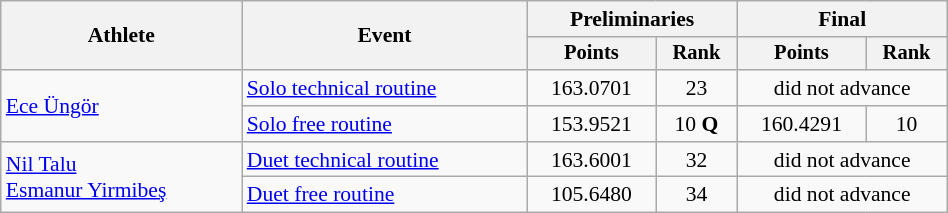<table class="wikitable" style="text-align:center; font-size:90%; width:50%;">
<tr>
<th rowspan="2">Athlete</th>
<th rowspan="2">Event</th>
<th colspan="2">Preliminaries</th>
<th colspan="2">Final</th>
</tr>
<tr style="font-size:95%">
<th>Points</th>
<th>Rank</th>
<th>Points</th>
<th>Rank</th>
</tr>
<tr>
<td align=left rowspan=2><a href='#'>Ece Üngör</a></td>
<td align=left><a href='#'>Solo technical routine</a></td>
<td>163.0701</td>
<td>23</td>
<td colspan=2>did not advance</td>
</tr>
<tr>
<td align=left><a href='#'>Solo free routine</a></td>
<td>153.9521</td>
<td>10 <strong>Q</strong></td>
<td>160.4291</td>
<td>10</td>
</tr>
<tr>
<td align=left rowspan=2><a href='#'>Nil Talu</a><br> <a href='#'>Esmanur Yirmibeş</a></td>
<td align=left><a href='#'>Duet technical routine</a></td>
<td>163.6001</td>
<td>32</td>
<td colspan=2>did not advance</td>
</tr>
<tr>
<td align=left><a href='#'>Duet free routine</a></td>
<td>105.6480</td>
<td>34</td>
<td colspan=2>did not advance</td>
</tr>
</table>
